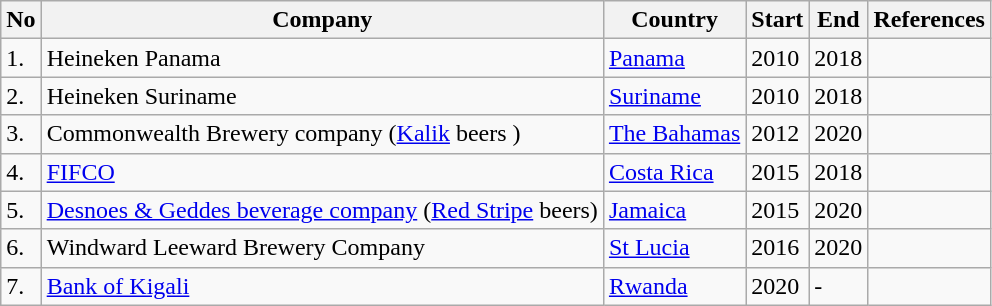<table class="wikitable">
<tr>
<th>No</th>
<th>Company</th>
<th>Country</th>
<th>Start</th>
<th>End</th>
<th>References</th>
</tr>
<tr>
<td>1.</td>
<td>Heineken Panama</td>
<td><a href='#'>Panama</a></td>
<td>2010</td>
<td>2018</td>
<td></td>
</tr>
<tr>
<td>2.</td>
<td>Heineken Suriname</td>
<td><a href='#'>Suriname</a></td>
<td>2010</td>
<td>2018</td>
<td></td>
</tr>
<tr>
<td>3.</td>
<td>Commonwealth Brewery company (<a href='#'>Kalik</a> beers )</td>
<td><a href='#'>The Bahamas</a></td>
<td>2012</td>
<td>2020</td>
<td></td>
</tr>
<tr>
<td>4.</td>
<td><a href='#'>FIFCO</a></td>
<td><a href='#'>Costa Rica</a></td>
<td>2015</td>
<td>2018</td>
<td></td>
</tr>
<tr>
<td>5.</td>
<td><a href='#'>Desnoes & Geddes beverage company</a> (<a href='#'>Red Stripe</a> beers)</td>
<td><a href='#'>Jamaica</a></td>
<td>2015</td>
<td>2020</td>
<td></td>
</tr>
<tr>
<td>6.</td>
<td>Windward Leeward Brewery Company</td>
<td><a href='#'>St Lucia</a></td>
<td>2016</td>
<td>2020</td>
<td></td>
</tr>
<tr>
<td>7.</td>
<td><a href='#'>Bank of Kigali</a></td>
<td><a href='#'>Rwanda</a></td>
<td>2020</td>
<td>-</td>
<td></td>
</tr>
</table>
